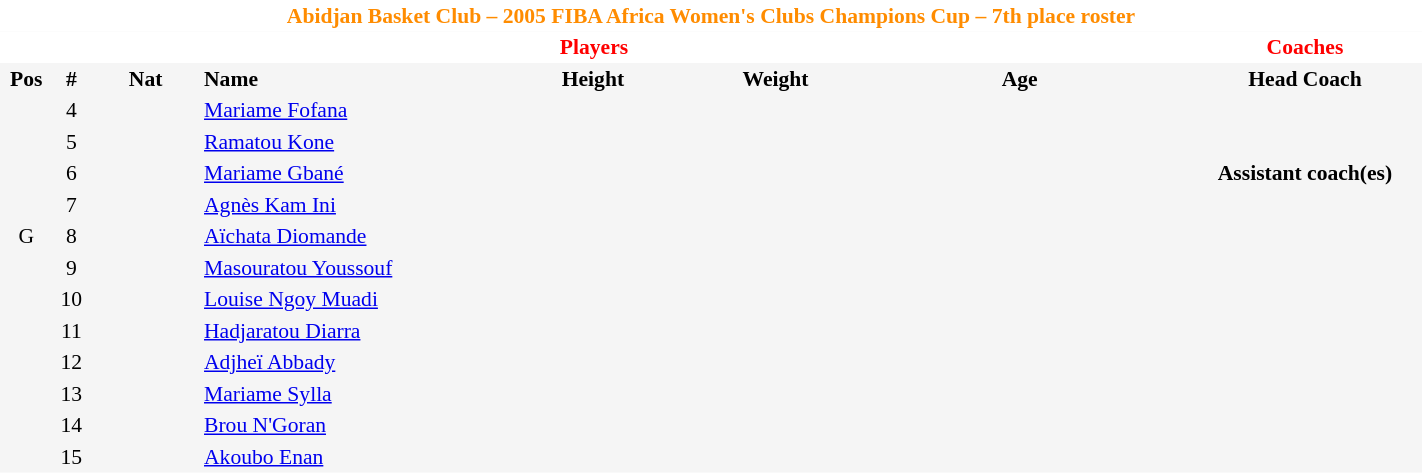<table border=0 cellpadding=2 cellspacing=0  |- bgcolor=#f5f5f5 style="text-align:center; font-size:90%;" width=75%>
<tr>
<td colspan="8" style="background: white; color: #ff8c00"><strong>Abidjan Basket Club – 2005 FIBA Africa Women's Clubs Champions Cup – 7th place roster</strong></td>
</tr>
<tr>
<td colspan="7" style="background: white; color: red"><strong>Players</strong></td>
<td style="background: white; color: red"><strong>Coaches</strong></td>
</tr>
<tr style="background=#f5f5f5; color: black">
<th width=5px>Pos</th>
<th width=5px>#</th>
<th width=50px>Nat</th>
<th width=135px align=left>Name</th>
<th width=100px>Height</th>
<th width=70px>Weight</th>
<th width=160px>Age</th>
<th width=110px>Head Coach</th>
</tr>
<tr>
<td></td>
<td>4</td>
<td></td>
<td align=left><a href='#'>Mariame Fofana</a></td>
<td></td>
<td></td>
<td><span></span></td>
<td> <a href='#'></a></td>
</tr>
<tr>
<td></td>
<td>5</td>
<td></td>
<td align=left><a href='#'>Ramatou Kone</a></td>
<td></td>
<td></td>
<td><span></span></td>
</tr>
<tr>
<td></td>
<td>6</td>
<td></td>
<td align=left><a href='#'>Mariame Gbané</a></td>
<td></td>
<td></td>
<td><span></span></td>
<td><strong>Assistant coach(es)</strong></td>
</tr>
<tr>
<td></td>
<td>7</td>
<td></td>
<td align=left><a href='#'>Agnès Kam Ini</a></td>
<td></td>
<td></td>
<td><span></span></td>
<td></td>
</tr>
<tr>
<td>G</td>
<td>8</td>
<td></td>
<td align=left><a href='#'>Aïchata Diomande</a></td>
<td><span></span></td>
<td></td>
<td><span></span></td>
<td></td>
</tr>
<tr>
<td></td>
<td>9</td>
<td></td>
<td align=left><a href='#'>Masouratou Youssouf</a></td>
<td></td>
<td></td>
<td><span></span></td>
</tr>
<tr>
<td></td>
<td>10</td>
<td></td>
<td align=left><a href='#'>Louise Ngoy Muadi</a></td>
<td></td>
<td></td>
<td><span></span></td>
</tr>
<tr>
<td></td>
<td>11</td>
<td></td>
<td align=left><a href='#'>Hadjaratou Diarra</a></td>
<td></td>
<td></td>
<td><span></span></td>
</tr>
<tr>
<td></td>
<td>12</td>
<td></td>
<td align=left><a href='#'>Adjheï Abbady</a></td>
<td></td>
<td></td>
<td><span></span></td>
</tr>
<tr>
<td></td>
<td>13</td>
<td></td>
<td align=left><a href='#'>Mariame Sylla</a></td>
<td></td>
<td></td>
<td><span></span></td>
</tr>
<tr>
<td></td>
<td>14</td>
<td></td>
<td align=left><a href='#'>Brou N'Goran</a></td>
<td></td>
<td></td>
<td><span></span></td>
</tr>
<tr>
<td></td>
<td>15</td>
<td></td>
<td align=left><a href='#'>Akoubo Enan</a></td>
<td></td>
<td></td>
<td><span></span></td>
</tr>
</table>
